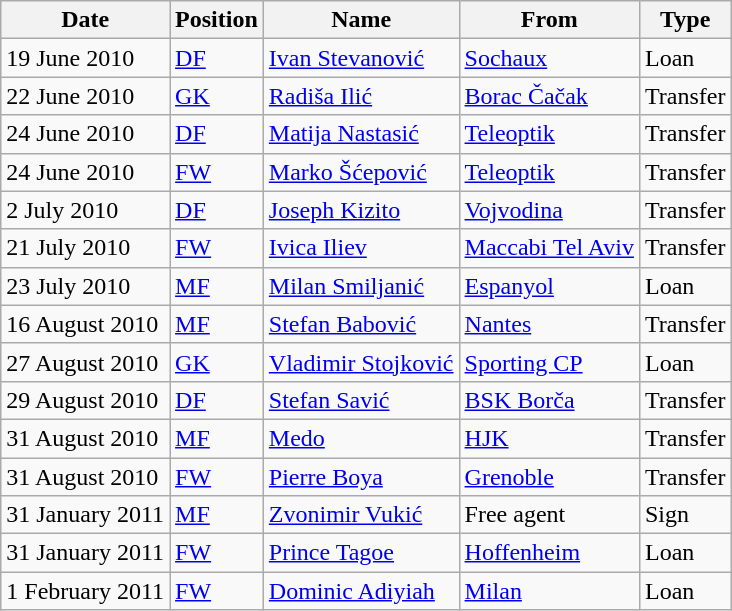<table class="wikitable">
<tr>
<th>Date</th>
<th>Position</th>
<th>Name</th>
<th>From</th>
<th>Type</th>
</tr>
<tr>
<td>19 June 2010</td>
<td><a href='#'>DF</a></td>
<td> <a href='#'>Ivan Stevanović</a></td>
<td> <a href='#'>Sochaux</a></td>
<td>Loan</td>
</tr>
<tr>
<td>22 June 2010</td>
<td><a href='#'>GK</a></td>
<td> <a href='#'>Radiša Ilić</a></td>
<td> <a href='#'>Borac Čačak</a></td>
<td>Transfer</td>
</tr>
<tr>
<td>24 June 2010</td>
<td><a href='#'>DF</a></td>
<td> <a href='#'>Matija Nastasić</a></td>
<td> <a href='#'>Teleoptik</a></td>
<td>Transfer</td>
</tr>
<tr>
<td>24 June 2010</td>
<td><a href='#'>FW</a></td>
<td> <a href='#'>Marko Šćepović</a></td>
<td> <a href='#'>Teleoptik</a></td>
<td>Transfer</td>
</tr>
<tr>
<td>2 July 2010</td>
<td><a href='#'>DF</a></td>
<td> <a href='#'>Joseph Kizito</a></td>
<td> <a href='#'>Vojvodina</a></td>
<td>Transfer</td>
</tr>
<tr>
<td>21 July 2010</td>
<td><a href='#'>FW</a></td>
<td> <a href='#'>Ivica Iliev</a></td>
<td> <a href='#'>Maccabi Tel Aviv</a></td>
<td>Transfer</td>
</tr>
<tr>
<td>23 July 2010</td>
<td><a href='#'>MF</a></td>
<td> <a href='#'>Milan Smiljanić</a></td>
<td> <a href='#'>Espanyol</a></td>
<td>Loan</td>
</tr>
<tr>
<td>16 August 2010</td>
<td><a href='#'>MF</a></td>
<td> <a href='#'>Stefan Babović</a></td>
<td> <a href='#'>Nantes</a></td>
<td>Transfer</td>
</tr>
<tr>
<td>27 August 2010</td>
<td><a href='#'>GK</a></td>
<td> <a href='#'>Vladimir Stojković</a></td>
<td> <a href='#'>Sporting CP</a></td>
<td>Loan</td>
</tr>
<tr>
<td>29 August 2010</td>
<td><a href='#'>DF</a></td>
<td> <a href='#'>Stefan Savić</a></td>
<td> <a href='#'>BSK Borča</a></td>
<td>Transfer</td>
</tr>
<tr>
<td>31 August 2010</td>
<td><a href='#'>MF</a></td>
<td> <a href='#'>Medo</a></td>
<td> <a href='#'>HJK</a></td>
<td>Transfer</td>
</tr>
<tr>
<td>31 August 2010</td>
<td><a href='#'>FW</a></td>
<td> <a href='#'>Pierre Boya</a></td>
<td> <a href='#'>Grenoble</a></td>
<td>Transfer</td>
</tr>
<tr>
<td>31 January 2011</td>
<td><a href='#'>MF</a></td>
<td> <a href='#'>Zvonimir Vukić</a></td>
<td>Free agent</td>
<td>Sign</td>
</tr>
<tr>
<td>31 January 2011</td>
<td><a href='#'>FW</a></td>
<td> <a href='#'>Prince Tagoe</a></td>
<td> <a href='#'>Hoffenheim</a></td>
<td>Loan</td>
</tr>
<tr>
<td>1 February 2011</td>
<td><a href='#'>FW</a></td>
<td> <a href='#'>Dominic Adiyiah</a></td>
<td> <a href='#'>Milan</a></td>
<td>Loan</td>
</tr>
</table>
